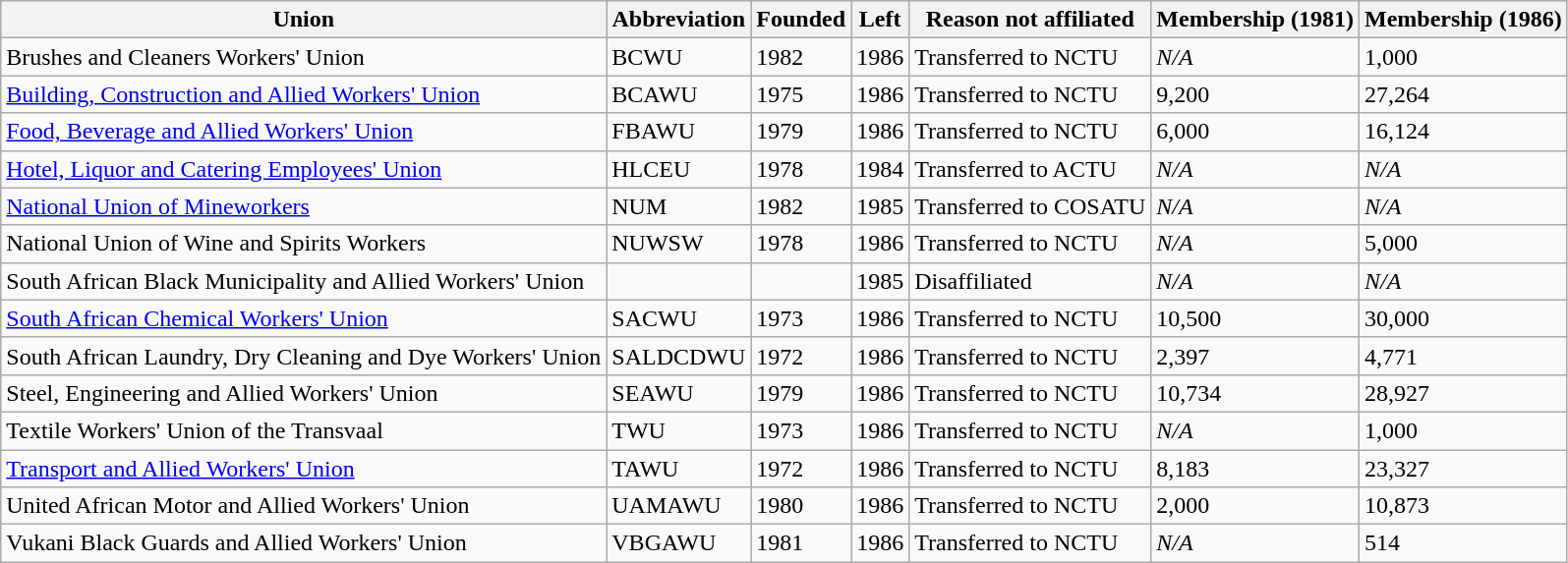<table class="wikitable sortable">
<tr>
<th>Union</th>
<th>Abbreviation</th>
<th>Founded</th>
<th>Left</th>
<th>Reason not affiliated</th>
<th>Membership (1981)</th>
<th>Membership (1986)</th>
</tr>
<tr>
<td>Brushes and Cleaners Workers' Union</td>
<td>BCWU</td>
<td>1982</td>
<td>1986</td>
<td>Transferred to NCTU</td>
<td><em>N/A</em></td>
<td>1,000</td>
</tr>
<tr>
<td><a href='#'>Building, Construction and Allied Workers' Union</a></td>
<td>BCAWU</td>
<td>1975</td>
<td>1986</td>
<td>Transferred to NCTU</td>
<td>9,200</td>
<td>27,264</td>
</tr>
<tr>
<td><a href='#'>Food, Beverage and Allied Workers' Union</a></td>
<td>FBAWU</td>
<td>1979</td>
<td>1986</td>
<td>Transferred to NCTU</td>
<td>6,000</td>
<td>16,124</td>
</tr>
<tr>
<td><a href='#'>Hotel, Liquor and Catering Employees' Union</a></td>
<td>HLCEU</td>
<td>1978</td>
<td>1984</td>
<td>Transferred to ACTU</td>
<td><em>N/A</em></td>
<td><em>N/A</em></td>
</tr>
<tr>
<td><a href='#'>National Union of Mineworkers</a></td>
<td>NUM</td>
<td>1982</td>
<td>1985</td>
<td>Transferred to COSATU</td>
<td><em>N/A</em></td>
<td><em>N/A</em></td>
</tr>
<tr>
<td>National Union of Wine and Spirits Workers</td>
<td>NUWSW</td>
<td>1978</td>
<td>1986</td>
<td>Transferred to NCTU</td>
<td><em>N/A</em></td>
<td>5,000</td>
</tr>
<tr>
<td>South African Black Municipality and Allied Workers' Union</td>
<td></td>
<td></td>
<td>1985</td>
<td>Disaffiliated</td>
<td><em>N/A</em></td>
<td><em>N/A</em></td>
</tr>
<tr>
<td><a href='#'>South African Chemical Workers' Union</a></td>
<td>SACWU</td>
<td>1973</td>
<td>1986</td>
<td>Transferred to NCTU</td>
<td>10,500</td>
<td>30,000</td>
</tr>
<tr>
<td>South African Laundry, Dry Cleaning and Dye Workers' Union</td>
<td>SALDCDWU</td>
<td>1972</td>
<td>1986</td>
<td>Transferred to NCTU</td>
<td>2,397</td>
<td>4,771</td>
</tr>
<tr>
<td>Steel, Engineering and Allied Workers' Union</td>
<td>SEAWU</td>
<td>1979</td>
<td>1986</td>
<td>Transferred to NCTU</td>
<td>10,734</td>
<td>28,927</td>
</tr>
<tr>
<td>Textile Workers' Union of the Transvaal</td>
<td>TWU</td>
<td>1973</td>
<td>1986</td>
<td>Transferred to NCTU</td>
<td><em>N/A</em></td>
<td>1,000</td>
</tr>
<tr>
<td><a href='#'>Transport and Allied Workers' Union</a></td>
<td>TAWU</td>
<td>1972</td>
<td>1986</td>
<td>Transferred to NCTU</td>
<td>8,183</td>
<td>23,327</td>
</tr>
<tr>
<td>United African Motor and Allied Workers' Union</td>
<td>UAMAWU</td>
<td>1980</td>
<td>1986</td>
<td>Transferred to NCTU</td>
<td>2,000</td>
<td>10,873</td>
</tr>
<tr>
<td>Vukani Black Guards and Allied Workers' Union</td>
<td>VBGAWU</td>
<td>1981</td>
<td>1986</td>
<td>Transferred to NCTU</td>
<td><em>N/A</em></td>
<td>514</td>
</tr>
</table>
